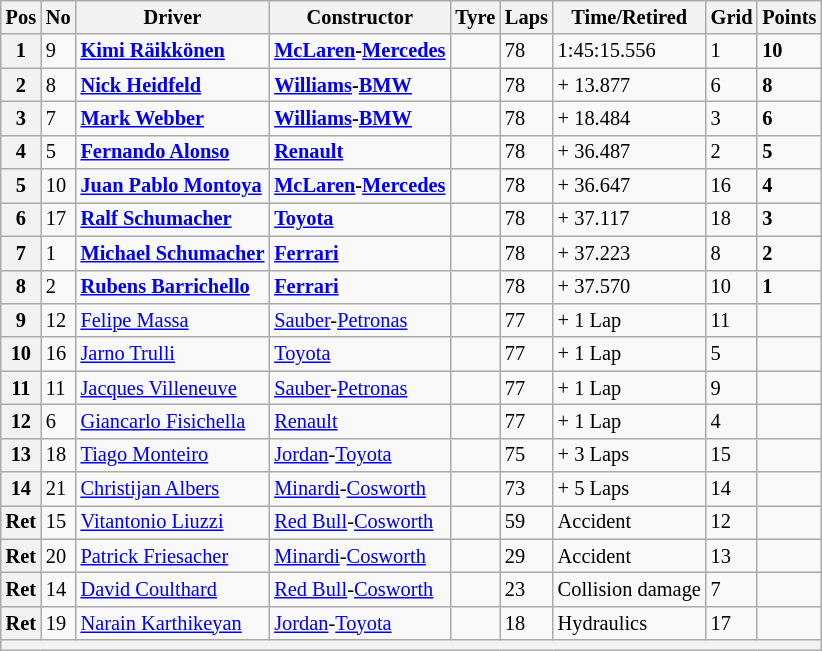<table class="wikitable" style="font-size: 85%">
<tr>
<th>Pos</th>
<th>No</th>
<th>Driver</th>
<th>Constructor</th>
<th>Tyre</th>
<th>Laps</th>
<th>Time/Retired</th>
<th>Grid</th>
<th>Points</th>
</tr>
<tr>
<th>1</th>
<td>9</td>
<td> <strong><a href='#'>Kimi Räikkönen</a></strong></td>
<td><strong><a href='#'>McLaren</a>-<a href='#'>Mercedes</a></strong></td>
<td></td>
<td>78</td>
<td>1:45:15.556</td>
<td>1</td>
<td><strong>10</strong></td>
</tr>
<tr>
<th>2</th>
<td>8</td>
<td> <strong><a href='#'>Nick Heidfeld</a></strong></td>
<td><strong><a href='#'>Williams</a>-<a href='#'>BMW</a></strong></td>
<td></td>
<td>78</td>
<td>+ 13.877</td>
<td>6</td>
<td><strong>8</strong></td>
</tr>
<tr>
<th>3</th>
<td>7</td>
<td> <strong><a href='#'>Mark Webber</a></strong></td>
<td><strong><a href='#'>Williams</a>-<a href='#'>BMW</a></strong></td>
<td></td>
<td>78</td>
<td>+ 18.484</td>
<td>3</td>
<td><strong>6</strong></td>
</tr>
<tr>
<th>4</th>
<td>5</td>
<td> <strong><a href='#'>Fernando Alonso</a></strong></td>
<td><strong><a href='#'>Renault</a></strong></td>
<td></td>
<td>78</td>
<td>+ 36.487</td>
<td>2</td>
<td><strong>5</strong></td>
</tr>
<tr>
<th>5</th>
<td>10</td>
<td> <strong><a href='#'>Juan Pablo Montoya</a></strong></td>
<td><strong><a href='#'>McLaren</a>-<a href='#'>Mercedes</a></strong></td>
<td></td>
<td>78</td>
<td>+ 36.647</td>
<td>16</td>
<td><strong>4</strong></td>
</tr>
<tr>
<th>6</th>
<td>17</td>
<td> <strong><a href='#'>Ralf Schumacher</a></strong></td>
<td><strong><a href='#'>Toyota</a></strong></td>
<td></td>
<td>78</td>
<td>+ 37.117</td>
<td>18</td>
<td><strong>3</strong></td>
</tr>
<tr>
<th>7</th>
<td>1</td>
<td> <strong><a href='#'>Michael Schumacher</a></strong></td>
<td><strong><a href='#'>Ferrari</a></strong></td>
<td></td>
<td>78</td>
<td>+ 37.223</td>
<td>8</td>
<td><strong>2</strong></td>
</tr>
<tr>
<th>8</th>
<td>2</td>
<td> <strong><a href='#'>Rubens Barrichello</a></strong></td>
<td><strong><a href='#'>Ferrari</a></strong></td>
<td></td>
<td>78</td>
<td>+ 37.570</td>
<td>10</td>
<td><strong>1</strong></td>
</tr>
<tr>
<th>9</th>
<td>12</td>
<td> <a href='#'>Felipe Massa</a></td>
<td><a href='#'>Sauber</a>-<a href='#'>Petronas</a></td>
<td></td>
<td>77</td>
<td>+ 1 Lap</td>
<td>11</td>
<td> </td>
</tr>
<tr>
<th>10</th>
<td>16</td>
<td> <a href='#'>Jarno Trulli</a></td>
<td><a href='#'>Toyota</a></td>
<td></td>
<td>77</td>
<td>+ 1 Lap</td>
<td>5</td>
<td> </td>
</tr>
<tr>
<th>11</th>
<td>11</td>
<td> <a href='#'>Jacques Villeneuve</a></td>
<td><a href='#'>Sauber</a>-<a href='#'>Petronas</a></td>
<td></td>
<td>77</td>
<td>+ 1 Lap</td>
<td>9</td>
<td> </td>
</tr>
<tr>
<th>12</th>
<td>6</td>
<td> <a href='#'>Giancarlo Fisichella</a></td>
<td><a href='#'>Renault</a></td>
<td></td>
<td>77</td>
<td>+ 1 Lap</td>
<td>4</td>
<td> </td>
</tr>
<tr>
<th>13</th>
<td>18</td>
<td> <a href='#'>Tiago Monteiro</a></td>
<td><a href='#'>Jordan</a>-<a href='#'>Toyota</a></td>
<td></td>
<td>75</td>
<td>+ 3 Laps</td>
<td>15</td>
<td> </td>
</tr>
<tr>
<th>14</th>
<td>21</td>
<td> <a href='#'>Christijan Albers</a></td>
<td><a href='#'>Minardi</a>-<a href='#'>Cosworth</a></td>
<td></td>
<td>73</td>
<td>+ 5 Laps</td>
<td>14</td>
<td> </td>
</tr>
<tr>
<th>Ret</th>
<td>15</td>
<td> <a href='#'>Vitantonio Liuzzi</a></td>
<td><a href='#'>Red Bull</a>-<a href='#'>Cosworth</a></td>
<td></td>
<td>59</td>
<td>Accident</td>
<td>12</td>
<td> </td>
</tr>
<tr>
<th>Ret</th>
<td>20</td>
<td> <a href='#'>Patrick Friesacher</a></td>
<td><a href='#'>Minardi</a>-<a href='#'>Cosworth</a></td>
<td></td>
<td>29</td>
<td>Accident</td>
<td>13</td>
<td> </td>
</tr>
<tr>
<th>Ret</th>
<td>14</td>
<td> <a href='#'>David Coulthard</a></td>
<td><a href='#'>Red Bull</a>-<a href='#'>Cosworth</a></td>
<td></td>
<td>23</td>
<td>Collision damage</td>
<td>7</td>
<td> </td>
</tr>
<tr>
<th>Ret</th>
<td>19</td>
<td> <a href='#'>Narain Karthikeyan</a></td>
<td><a href='#'>Jordan</a>-<a href='#'>Toyota</a></td>
<td></td>
<td>18</td>
<td>Hydraulics</td>
<td>17</td>
<td> </td>
</tr>
<tr>
<th colspan="9"></th>
</tr>
</table>
